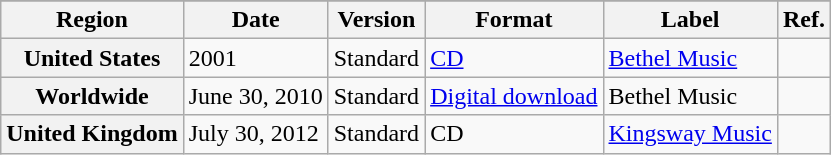<table class="wikitable plainrowheaders">
<tr>
</tr>
<tr>
<th scope="col">Region</th>
<th scope="col">Date</th>
<th scope="col">Version</th>
<th scope="col">Format</th>
<th scope="col">Label</th>
<th scope="col">Ref.</th>
</tr>
<tr>
<th scope="row">United States</th>
<td>2001</td>
<td>Standard</td>
<td><a href='#'>CD</a></td>
<td><a href='#'>Bethel Music</a></td>
<td></td>
</tr>
<tr>
<th scope="row">Worldwide</th>
<td>June 30, 2010</td>
<td>Standard</td>
<td><a href='#'>Digital download</a></td>
<td>Bethel Music</td>
<td></td>
</tr>
<tr>
<th scope="row">United Kingdom</th>
<td>July 30, 2012</td>
<td>Standard</td>
<td>CD</td>
<td><a href='#'>Kingsway Music</a></td>
<td></td>
</tr>
</table>
